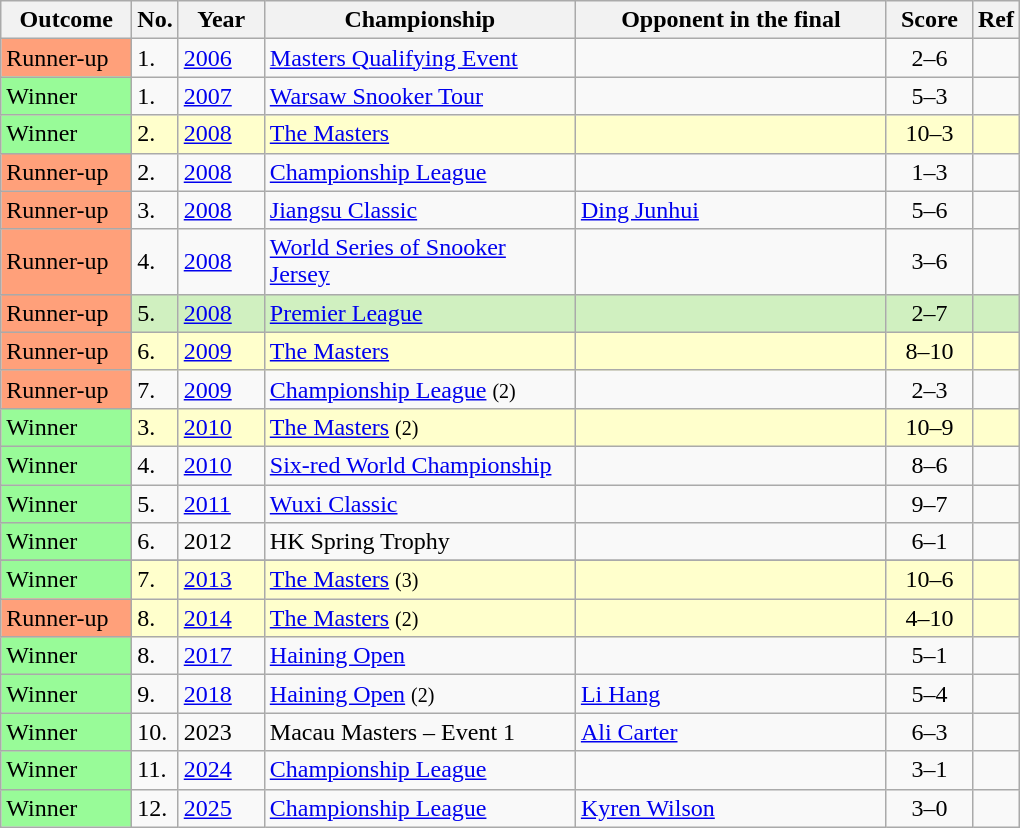<table class="wikitable sortable">
<tr>
<th scope="col" style="width:80px;">Outcome</th>
<th scope="col" style="width:20px;">No.</th>
<th scope="col" style="width:50px;">Year</th>
<th scope="col" style="width:200px;">Championship</th>
<th scope="col" style="width:200px;">Opponent in the final</th>
<th scope="col" style="width:50px;">Score</th>
<th scope="col" style="width:20px;">Ref</th>
</tr>
<tr>
<td style="background:#ffa07a;">Runner-up</td>
<td>1.</td>
<td><a href='#'>2006</a></td>
<td><a href='#'>Masters Qualifying Event</a></td>
<td> </td>
<td style="text-align:center;">2–6</td>
<td></td>
</tr>
<tr>
<td style="background:#98FB98">Winner</td>
<td>1.</td>
<td><a href='#'>2007</a></td>
<td><a href='#'>Warsaw Snooker Tour</a></td>
<td> </td>
<td style="text-align:center;">5–3</td>
<td></td>
</tr>
<tr style="background:#ffc;">
<td style="background:#98FB98">Winner</td>
<td>2.</td>
<td><a href='#'>2008</a></td>
<td><a href='#'>The Masters</a></td>
<td> </td>
<td style="text-align:center;">10–3</td>
<td></td>
</tr>
<tr>
<td style="background:#ffa07a;">Runner-up</td>
<td>2.</td>
<td><a href='#'>2008</a></td>
<td><a href='#'>Championship League</a></td>
<td> </td>
<td style="text-align:center;">1–3</td>
<td></td>
</tr>
<tr>
<td style="background:#ffa07a;">Runner-up</td>
<td>3.</td>
<td><a href='#'>2008</a></td>
<td><a href='#'>Jiangsu Classic</a></td>
<td> <a href='#'>Ding Junhui</a></td>
<td style="text-align:center;">5–6</td>
<td></td>
</tr>
<tr>
<td style="background:#ffa07a;">Runner-up</td>
<td>4.</td>
<td><a href='#'>2008</a></td>
<td><a href='#'>World Series of Snooker Jersey</a></td>
<td> </td>
<td style="text-align:center;">3–6</td>
<td></td>
</tr>
<tr style="background:#d0f0c0;">
<td style="background:#ffa07a;">Runner-up</td>
<td>5.</td>
<td><a href='#'>2008</a></td>
<td><a href='#'>Premier League</a></td>
<td> </td>
<td style="text-align:center;">2–7</td>
<td></td>
</tr>
<tr style="background:#ffc;">
<td style="background:#ffa07a;">Runner-up</td>
<td>6.</td>
<td><a href='#'>2009</a></td>
<td><a href='#'>The Masters</a></td>
<td> </td>
<td style="text-align:center;">8–10</td>
<td></td>
</tr>
<tr>
<td style="background:#ffa07a;">Runner-up</td>
<td>7.</td>
<td><a href='#'>2009</a></td>
<td><a href='#'>Championship League</a> <small>(2)</small></td>
<td> </td>
<td style="text-align:center;">2–3</td>
<td></td>
</tr>
<tr style="background:#ffc;">
<td style="background:#98FB98">Winner</td>
<td>3.</td>
<td><a href='#'>2010</a></td>
<td><a href='#'>The Masters</a> <small>(2)</small></td>
<td> </td>
<td style="text-align:center;">10–9</td>
<td></td>
</tr>
<tr>
<td style="background:#98FB98">Winner</td>
<td>4.</td>
<td><a href='#'>2010</a></td>
<td><a href='#'>Six-red World Championship</a></td>
<td> </td>
<td style="text-align:center;">8–6</td>
<td></td>
</tr>
<tr>
<td style="background:#98FB98">Winner</td>
<td>5.</td>
<td><a href='#'>2011</a></td>
<td><a href='#'>Wuxi Classic</a></td>
<td> </td>
<td style="text-align:center;">9–7</td>
<td></td>
</tr>
<tr>
<td style="background:#98FB98">Winner</td>
<td>6.</td>
<td>2012</td>
<td>HK Spring Trophy</td>
<td> </td>
<td style="text-align:center;">6–1</td>
<td></td>
</tr>
<tr>
</tr>
<tr style="background:#ffc;">
<td style="background:#98FB98">Winner</td>
<td>7.</td>
<td><a href='#'>2013</a></td>
<td><a href='#'>The Masters</a> <small>(3)</small></td>
<td> </td>
<td style="text-align:center;">10–6</td>
<td></td>
</tr>
<tr style="background:#ffc;">
<td style="background:#ffa07a;">Runner-up</td>
<td>8.</td>
<td><a href='#'>2014</a></td>
<td><a href='#'>The Masters</a> <small>(2)</small></td>
<td> </td>
<td style="text-align:center;">4–10</td>
<td></td>
</tr>
<tr>
<td style="background:#98FB98">Winner</td>
<td>8.</td>
<td><a href='#'>2017</a></td>
<td><a href='#'>Haining Open</a></td>
<td> </td>
<td align="center">5–1</td>
<td></td>
</tr>
<tr>
<td style="background:#98FB98">Winner</td>
<td>9.</td>
<td><a href='#'>2018</a></td>
<td><a href='#'>Haining Open</a> <small>(2)</small></td>
<td> <a href='#'>Li Hang</a></td>
<td style="text-align:center;">5–4</td>
<td></td>
</tr>
<tr>
<td style="background:#98FB98">Winner</td>
<td>10.</td>
<td>2023</td>
<td>Macau Masters – Event 1</td>
<td> <a href='#'>Ali Carter</a></td>
<td style="text-align:center;">6–3</td>
<td></td>
</tr>
<tr>
<td style="background:#98FB98">Winner</td>
<td>11.</td>
<td><a href='#'>2024</a></td>
<td><a href='#'>Championship League</a></td>
<td> </td>
<td style="text-align:center;">3–1</td>
<td></td>
</tr>
<tr>
<td style="background:#98FB98">Winner</td>
<td>12.</td>
<td><a href='#'>2025</a></td>
<td><a href='#'>Championship League</a></td>
<td> <a href='#'>Kyren Wilson</a></td>
<td style="text-align:center;">3–0</td>
<td></td>
</tr>
</table>
